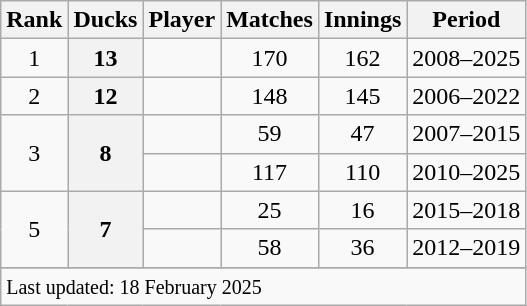<table class="wikitable plainrowheaders sortable">
<tr>
<th scope=col>Rank</th>
<th scope=col>Ducks</th>
<th scope=col>Player</th>
<th scope=col>Matches</th>
<th scope=col>Innings</th>
<th scope=col>Period</th>
</tr>
<tr>
<td align="center">1</td>
<th scope="row" style="text-align:center;">13</th>
<td></td>
<td align="center">170</td>
<td align="center">162</td>
<td>2008–2025</td>
</tr>
<tr>
<td align="center">2</td>
<th scope="row" style="text-align:center;">12</th>
<td></td>
<td align="center">148</td>
<td align="center">145</td>
<td>2006–2022</td>
</tr>
<tr>
<td align=center rowspan=2>3</td>
<th scope=row style=text-align:center; rowspan=2>8</th>
<td></td>
<td align=center>59</td>
<td align=center>47</td>
<td>2007–2015</td>
</tr>
<tr>
<td></td>
<td align=center>117</td>
<td align=center>110</td>
<td>2010–2025</td>
</tr>
<tr>
<td align=center rowspan=2>5</td>
<th scope=row style=text-align:center; rowspan=2>7</th>
<td></td>
<td align=center>25</td>
<td align=center>16</td>
<td>2015–2018</td>
</tr>
<tr>
<td></td>
<td align=center>58</td>
<td align=center>36</td>
<td>2012–2019</td>
</tr>
<tr>
</tr>
<tr class=sortbottom>
<td colspan=6><small>Last updated: 18 February 2025</small></td>
</tr>
</table>
